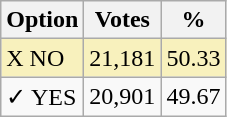<table class="wikitable">
<tr>
<th>Option</th>
<th>Votes</th>
<th>%</th>
</tr>
<tr>
<td style=background:#f8f1bd>X NO</td>
<td style=background:#f8f1bd>21,181</td>
<td style=background:#f8f1bd>50.33</td>
</tr>
<tr>
<td>✓ YES</td>
<td>20,901</td>
<td>49.67</td>
</tr>
</table>
